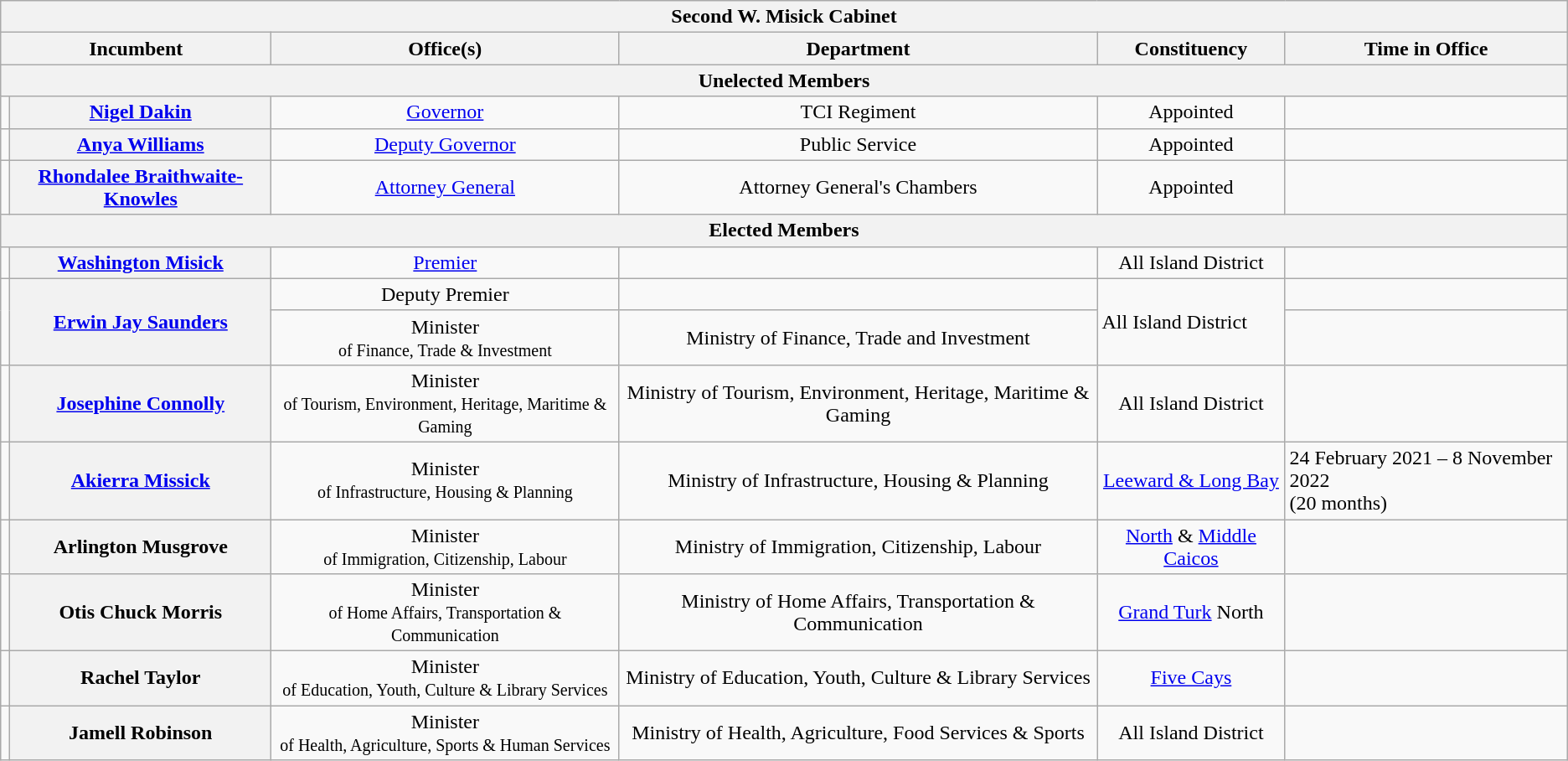<table class="wikitable">
<tr>
<th colspan="6">Second W. Misick Cabinet</th>
</tr>
<tr>
<th colspan="2" scope="col">Incumbent</th>
<th>Office(s)</th>
<th>Department</th>
<th>Constituency</th>
<th>Time in Office</th>
</tr>
<tr>
<th colspan="6">Unelected Members</th>
</tr>
<tr>
<td></td>
<th scope="row" style="text-align:center"><a href='#'>Nigel Dakin</a></th>
<td style="text-align:center"><a href='#'>Governor</a></td>
<td style="text-align:center">TCI Regiment</td>
<td style="text-align:center">Appointed</td>
<td></td>
</tr>
<tr>
<td></td>
<th scope="row" style="text-align:center"><a href='#'>Anya Williams</a></th>
<td style="text-align:center"><a href='#'>Deputy Governor</a></td>
<td style="text-align:center">Public Service</td>
<td style="text-align:center">Appointed</td>
<td></td>
</tr>
<tr>
<td></td>
<th scope="row" style="text-align:center"><a href='#'>Rhondalee Braithwaite-Knowles</a></th>
<td style="text-align:center"><a href='#'>Attorney General</a></td>
<td style="text-align:center">Attorney General's Chambers</td>
<td style="text-align:center">Appointed</td>
<td></td>
</tr>
<tr>
<th colspan="6">Elected Members</th>
</tr>
<tr>
<td></td>
<th scope="row" style="text-align:center"><a href='#'>Washington Misick</a></th>
<td style="text-align:center"><a href='#'>Premier</a></td>
<td style="text-align:center"></td>
<td style="text-align:center">All Island District</td>
<td></td>
</tr>
<tr>
<td rowspan="2"></td>
<th rowspan="2"><a href='#'>Erwin Jay Saunders</a></th>
<td style="text-align:center">Deputy Premier</td>
<td></td>
<td rowspan="2">All Island District</td>
<td></td>
</tr>
<tr>
<td style="text-align:center">Minister<br><small>of Finance, Trade & Investment</small></td>
<td style="text-align:center">Ministry of Finance, Trade and Investment</td>
<td></td>
</tr>
<tr>
<td></td>
<th scope="row" style="text-align:center"><a href='#'>Josephine Connolly</a></th>
<td style="text-align:center">Minister<br><small>of Tourism, Environment, Heritage, Maritime & Gaming</small></td>
<td style="text-align:center">Ministry of Tourism, Environment, Heritage, Maritime & Gaming</td>
<td style="text-align:center">All Island District</td>
<td></td>
</tr>
<tr>
<td></td>
<th scope="row" style="text-align:center"><a href='#'>Akierra Missick</a></th>
<td style="text-align:center">Minister<br><small>of Infrastructure, Housing & Planning</small></td>
<td style="text-align:center">Ministry of Infrastructure, Housing & Planning</td>
<td style="text-align:center"><a href='#'>Leeward & Long Bay</a></td>
<td>24 February 2021 – 8 November 2022<br>(20 months)</td>
</tr>
<tr>
<td></td>
<th>Arlington Musgrove</th>
<td style="text-align:center">Minister<br><small>of Immigration, Citizenship, Labour</small></td>
<td style="text-align:center">Ministry of Immigration, Citizenship, Labour</td>
<td style="text-align:center"><a href='#'>North</a> & <a href='#'>Middle Caicos</a></td>
<td></td>
</tr>
<tr>
<td></td>
<th scope="row" style="text-align:center">Otis Chuck Morris</th>
<td style="text-align:center">Minister<br><small>of Home Affairs, Transportation & Communication</small></td>
<td style="text-align:center">Ministry of Home Affairs, Transportation & Communication</td>
<td style="text-align:center"><a href='#'>Grand Turk</a> North</td>
<td></td>
</tr>
<tr>
<td></td>
<th scope="row" style="text-align:center">Rachel Taylor</th>
<td style="text-align:center">Minister<br><small>of Education, Youth, Culture & Library Services</small></td>
<td style="text-align:center">Ministry of Education, Youth, Culture & Library Services</td>
<td style="text-align:center"><a href='#'>Five Cays</a></td>
<td></td>
</tr>
<tr>
<td></td>
<th scope="row" style="text-align:center">Jamell Robinson</th>
<td style="text-align:center">Minister<br><small>of Health, Agriculture, Sports & Human Services</small></td>
<td style="text-align:center">Ministry of Health, Agriculture, Food Services & Sports</td>
<td style="text-align:center">All Island District</td>
<td></td>
</tr>
</table>
